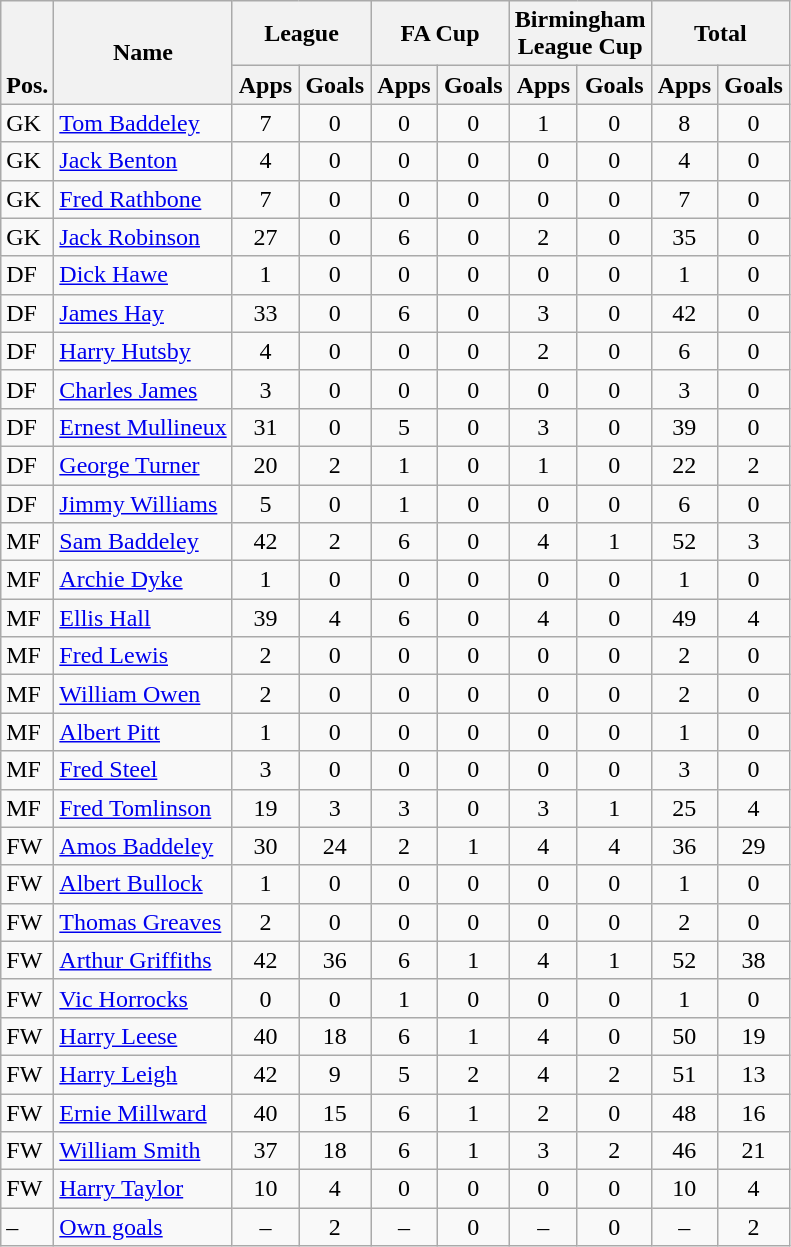<table class="wikitable" style="text-align:center">
<tr>
<th rowspan="2" valign="bottom">Pos.</th>
<th rowspan="2">Name</th>
<th colspan="2" width="85">League</th>
<th colspan="2" width="85">FA Cup</th>
<th colspan="2" width="85">Birmingham League Cup</th>
<th colspan="2" width="85">Total</th>
</tr>
<tr>
<th>Apps</th>
<th>Goals</th>
<th>Apps</th>
<th>Goals</th>
<th>Apps</th>
<th>Goals</th>
<th>Apps</th>
<th>Goals</th>
</tr>
<tr>
<td align="left">GK</td>
<td align="left"> <a href='#'>Tom Baddeley</a></td>
<td>7</td>
<td>0</td>
<td>0</td>
<td>0</td>
<td>1</td>
<td>0</td>
<td>8</td>
<td>0</td>
</tr>
<tr>
<td align="left">GK</td>
<td align="left"> <a href='#'>Jack Benton</a></td>
<td>4</td>
<td>0</td>
<td>0</td>
<td>0</td>
<td>0</td>
<td>0</td>
<td>4</td>
<td>0</td>
</tr>
<tr>
<td align="left">GK</td>
<td align="left"> <a href='#'>Fred Rathbone</a></td>
<td>7</td>
<td>0</td>
<td>0</td>
<td>0</td>
<td>0</td>
<td>0</td>
<td>7</td>
<td>0</td>
</tr>
<tr>
<td align="left">GK</td>
<td align="left"> <a href='#'>Jack Robinson</a></td>
<td>27</td>
<td>0</td>
<td>6</td>
<td>0</td>
<td>2</td>
<td>0</td>
<td>35</td>
<td>0</td>
</tr>
<tr>
<td align="left">DF</td>
<td align="left"> <a href='#'>Dick Hawe</a></td>
<td>1</td>
<td>0</td>
<td>0</td>
<td>0</td>
<td>0</td>
<td>0</td>
<td>1</td>
<td>0</td>
</tr>
<tr>
<td align="left">DF</td>
<td align="left"> <a href='#'>James Hay</a></td>
<td>33</td>
<td>0</td>
<td>6</td>
<td>0</td>
<td>3</td>
<td>0</td>
<td>42</td>
<td>0</td>
</tr>
<tr>
<td align="left">DF</td>
<td align="left"> <a href='#'>Harry Hutsby</a></td>
<td>4</td>
<td>0</td>
<td>0</td>
<td>0</td>
<td>2</td>
<td>0</td>
<td>6</td>
<td>0</td>
</tr>
<tr>
<td align="left">DF</td>
<td align="left"> <a href='#'>Charles James</a></td>
<td>3</td>
<td>0</td>
<td>0</td>
<td>0</td>
<td>0</td>
<td>0</td>
<td>3</td>
<td>0</td>
</tr>
<tr>
<td align="left">DF</td>
<td align="left"> <a href='#'>Ernest Mullineux</a></td>
<td>31</td>
<td>0</td>
<td>5</td>
<td>0</td>
<td>3</td>
<td>0</td>
<td>39</td>
<td>0</td>
</tr>
<tr>
<td align="left">DF</td>
<td align="left"> <a href='#'>George Turner</a></td>
<td>20</td>
<td>2</td>
<td>1</td>
<td>0</td>
<td>1</td>
<td>0</td>
<td>22</td>
<td>2</td>
</tr>
<tr>
<td align="left">DF</td>
<td align="left"> <a href='#'>Jimmy Williams</a></td>
<td>5</td>
<td>0</td>
<td>1</td>
<td>0</td>
<td>0</td>
<td>0</td>
<td>6</td>
<td>0</td>
</tr>
<tr>
<td align="left">MF</td>
<td align="left"> <a href='#'>Sam Baddeley</a></td>
<td>42</td>
<td>2</td>
<td>6</td>
<td>0</td>
<td>4</td>
<td>1</td>
<td>52</td>
<td>3</td>
</tr>
<tr>
<td align="left">MF</td>
<td align="left"> <a href='#'>Archie Dyke</a></td>
<td>1</td>
<td>0</td>
<td>0</td>
<td>0</td>
<td>0</td>
<td>0</td>
<td>1</td>
<td>0</td>
</tr>
<tr>
<td align="left">MF</td>
<td align="left"> <a href='#'>Ellis Hall</a></td>
<td>39</td>
<td>4</td>
<td>6</td>
<td>0</td>
<td>4</td>
<td>0</td>
<td>49</td>
<td>4</td>
</tr>
<tr>
<td align="left">MF</td>
<td align="left"> <a href='#'>Fred Lewis</a></td>
<td>2</td>
<td>0</td>
<td>0</td>
<td>0</td>
<td>0</td>
<td>0</td>
<td>2</td>
<td>0</td>
</tr>
<tr>
<td align="left">MF</td>
<td align="left"> <a href='#'>William Owen</a></td>
<td>2</td>
<td>0</td>
<td>0</td>
<td>0</td>
<td>0</td>
<td>0</td>
<td>2</td>
<td>0</td>
</tr>
<tr>
<td align="left">MF</td>
<td align="left"> <a href='#'>Albert Pitt</a></td>
<td>1</td>
<td>0</td>
<td>0</td>
<td>0</td>
<td>0</td>
<td>0</td>
<td>1</td>
<td>0</td>
</tr>
<tr>
<td align="left">MF</td>
<td align="left"> <a href='#'>Fred Steel</a></td>
<td>3</td>
<td>0</td>
<td>0</td>
<td>0</td>
<td>0</td>
<td>0</td>
<td>3</td>
<td>0</td>
</tr>
<tr>
<td align="left">MF</td>
<td align="left"> <a href='#'>Fred Tomlinson</a></td>
<td>19</td>
<td>3</td>
<td>3</td>
<td>0</td>
<td>3</td>
<td>1</td>
<td>25</td>
<td>4</td>
</tr>
<tr>
<td align="left">FW</td>
<td align="left"> <a href='#'>Amos Baddeley</a></td>
<td>30</td>
<td>24</td>
<td>2</td>
<td>1</td>
<td>4</td>
<td>4</td>
<td>36</td>
<td>29</td>
</tr>
<tr>
<td align="left">FW</td>
<td align="left"> <a href='#'>Albert Bullock</a></td>
<td>1</td>
<td>0</td>
<td>0</td>
<td>0</td>
<td>0</td>
<td>0</td>
<td>1</td>
<td>0</td>
</tr>
<tr>
<td align="left">FW</td>
<td align="left"> <a href='#'>Thomas Greaves</a></td>
<td>2</td>
<td>0</td>
<td>0</td>
<td>0</td>
<td>0</td>
<td>0</td>
<td>2</td>
<td>0</td>
</tr>
<tr>
<td align="left">FW</td>
<td align="left"> <a href='#'>Arthur Griffiths</a></td>
<td>42</td>
<td>36</td>
<td>6</td>
<td>1</td>
<td>4</td>
<td>1</td>
<td>52</td>
<td>38</td>
</tr>
<tr>
<td align="left">FW</td>
<td align="left"> <a href='#'>Vic Horrocks</a></td>
<td>0</td>
<td>0</td>
<td>1</td>
<td>0</td>
<td>0</td>
<td>0</td>
<td>1</td>
<td>0</td>
</tr>
<tr>
<td align="left">FW</td>
<td align="left"> <a href='#'>Harry Leese</a></td>
<td>40</td>
<td>18</td>
<td>6</td>
<td>1</td>
<td>4</td>
<td>0</td>
<td>50</td>
<td>19</td>
</tr>
<tr>
<td align="left">FW</td>
<td align="left"> <a href='#'>Harry Leigh</a></td>
<td>42</td>
<td>9</td>
<td>5</td>
<td>2</td>
<td>4</td>
<td>2</td>
<td>51</td>
<td>13</td>
</tr>
<tr>
<td align="left">FW</td>
<td align="left"> <a href='#'>Ernie Millward</a></td>
<td>40</td>
<td>15</td>
<td>6</td>
<td>1</td>
<td>2</td>
<td>0</td>
<td>48</td>
<td>16</td>
</tr>
<tr>
<td align="left">FW</td>
<td align="left"> <a href='#'>William Smith</a></td>
<td>37</td>
<td>18</td>
<td>6</td>
<td>1</td>
<td>3</td>
<td>2</td>
<td>46</td>
<td>21</td>
</tr>
<tr>
<td align="left">FW</td>
<td align="left"> <a href='#'>Harry Taylor</a></td>
<td>10</td>
<td>4</td>
<td>0</td>
<td>0</td>
<td>0</td>
<td>0</td>
<td>10</td>
<td>4</td>
</tr>
<tr>
<td align="left">–</td>
<td align="left"><a href='#'>Own goals</a></td>
<td>–</td>
<td>2</td>
<td>–</td>
<td>0</td>
<td>–</td>
<td>0</td>
<td>–</td>
<td>2</td>
</tr>
</table>
